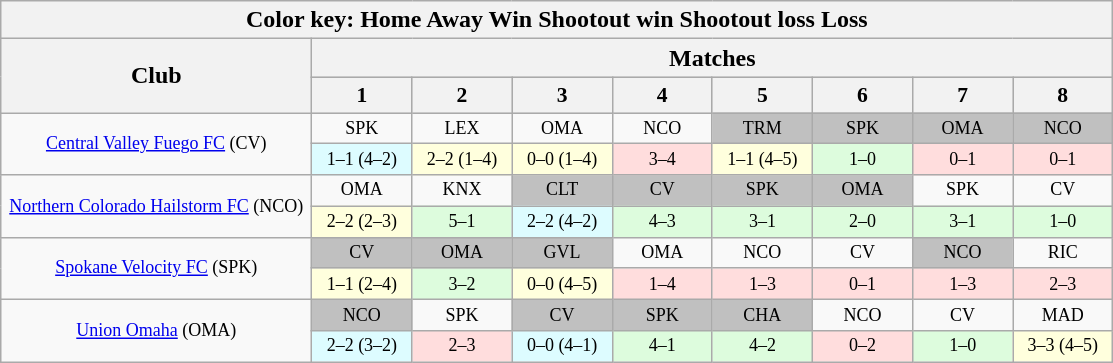<table class="wikitable" style="text-align:center; width=680px;">
<tr>
<th colspan="9">Color key: <span>Home</span>  <span>Away</span>  <span>Win</span>  <span>Shootout win</span>  <span>Shootout loss</span>  <span>Loss</span></th>
</tr>
<tr>
<th width="200px" rowspan="2">Club</th>
<th width="480px" colspan="8">Matches</th>
</tr>
<tr style="background-color:#CCCCCC; font-size: 90%">
<th width="60px">1</th>
<th width="60px">2</th>
<th width="60px">3</th>
<th width="60px">4</th>
<th width="60px">5</th>
<th width="60px">6</th>
<th width="60px">7</th>
<th width="60px">8<br></th>
</tr>
<tr style="font-size: 75%">
<td rowspan="2"><a href='#'>Central Valley Fuego FC</a> (CV)</td>
<td>SPK</td>
<td>LEX</td>
<td>OMA</td>
<td>NCO</td>
<td bgcolor=#C0C0C0>TRM</td>
<td bgcolor=#C0C0C0>SPK</td>
<td bgcolor=#C0C0C0>OMA</td>
<td bgcolor=#C0C0C0>NCO</td>
</tr>
<tr style="font-size: 75%">
<td bgcolor=#DDFCFF>1–1 (4–2)</td>
<td bgcolor=#FFFFDD>2–2 (1–4)</td>
<td bgcolor=#FFFFDD>0–0 (1–4)</td>
<td bgcolor=#FFDDDD>3–4</td>
<td bgcolor=#FFFFDD>1–1 (4–5)</td>
<td bgcolor=#DDFCDD>1–0</td>
<td bgcolor=#FFDDDD>0–1</td>
<td bgcolor=#FFDDDD>0–1</td>
</tr>
<tr style="font-size: 75%">
<td rowspan="2"><a href='#'>Northern Colorado Hailstorm FC</a> (NCO)</td>
<td>OMA</td>
<td>KNX</td>
<td bgcolor=#C0C0C0>CLT</td>
<td bgcolor=#C0C0C0>CV</td>
<td bgcolor=#C0C0C0>SPK</td>
<td bgcolor=#C0C0C0>OMA</td>
<td>SPK</td>
<td>CV</td>
</tr>
<tr style="font-size: 75%">
<td bgcolor=#FFFFDD>2–2 (2–3)</td>
<td bgcolor=#DDFCDD>5–1</td>
<td bgcolor=#DDFCFF>2–2 (4–2)</td>
<td bgcolor=#DDFCDD>4–3</td>
<td bgcolor=#DDFCDD>3–1</td>
<td bgcolor=#DDFCDD>2–0</td>
<td bgcolor=#DDFCDD>3–1</td>
<td bgcolor=#DDFCDD>1–0</td>
</tr>
<tr style="font-size: 75%">
<td rowspan="2"><a href='#'>Spokane Velocity FC</a> (SPK)</td>
<td bgcolor=#C0C0C0>CV</td>
<td bgcolor=#C0C0C0>OMA</td>
<td bgcolor=#C0C0C0>GVL</td>
<td>OMA</td>
<td>NCO</td>
<td>CV</td>
<td bgcolor=#C0C0C0>NCO</td>
<td>RIC</td>
</tr>
<tr style="font-size: 75%">
<td bgcolor=#FFFFDD>1–1 (2–4)</td>
<td bgcolor=#DDFCDD>3–2</td>
<td bgcolor=#FFFFDD>0–0 (4–5)</td>
<td bgcolor=#FFDDDD>1–4</td>
<td bgcolor=#FFDDDD>1–3</td>
<td bgcolor=#FFDDDD>0–1</td>
<td bgcolor=#FFDDDD>1–3</td>
<td bgcolor=#FFDDDD>2–3</td>
</tr>
<tr style="font-size: 75%">
<td rowspan="2"><a href='#'>Union Omaha</a> (OMA)</td>
<td bgcolor=#C0C0C0>NCO</td>
<td>SPK</td>
<td bgcolor=#C0C0C0>CV</td>
<td bgcolor=#C0C0C0>SPK</td>
<td bgcolor=#C0C0C0>CHA</td>
<td>NCO</td>
<td>CV</td>
<td>MAD</td>
</tr>
<tr style="font-size: 75%">
<td bgcolor=#DDFCFF>2–2 (3–2)</td>
<td bgcolor=#FFDDDD>2–3</td>
<td bgcolor=#DDFCFF>0–0 (4–1)</td>
<td bgcolor=#DDFCDD>4–1</td>
<td bgcolor=#DDFCDD>4–2</td>
<td bgcolor=#FFDDDD>0–2</td>
<td bgcolor=#DDFCDD>1–0</td>
<td bgcolor=#FFFFDD>3–3 (4–5)</td>
</tr>
</table>
